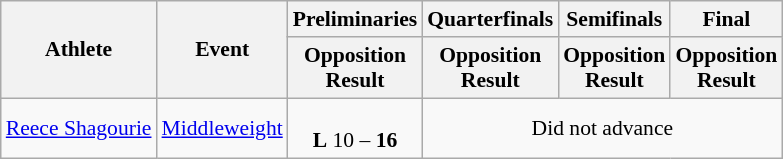<table class="wikitable" border="1" style="font-size:90%">
<tr>
<th rowspan=2>Athlete</th>
<th rowspan=2>Event</th>
<th>Preliminaries</th>
<th>Quarterfinals</th>
<th>Semifinals</th>
<th>Final</th>
</tr>
<tr>
<th>Opposition<br>Result</th>
<th>Opposition<br>Result</th>
<th>Opposition<br>Result</th>
<th>Opposition<br>Result</th>
</tr>
<tr>
<td><a href='#'>Reece Shagourie</a></td>
<td><a href='#'>Middleweight</a></td>
<td align=center><br><strong>L</strong> 10 – <strong>16</strong></td>
<td align=center colspan="7">Did not advance</td>
</tr>
</table>
